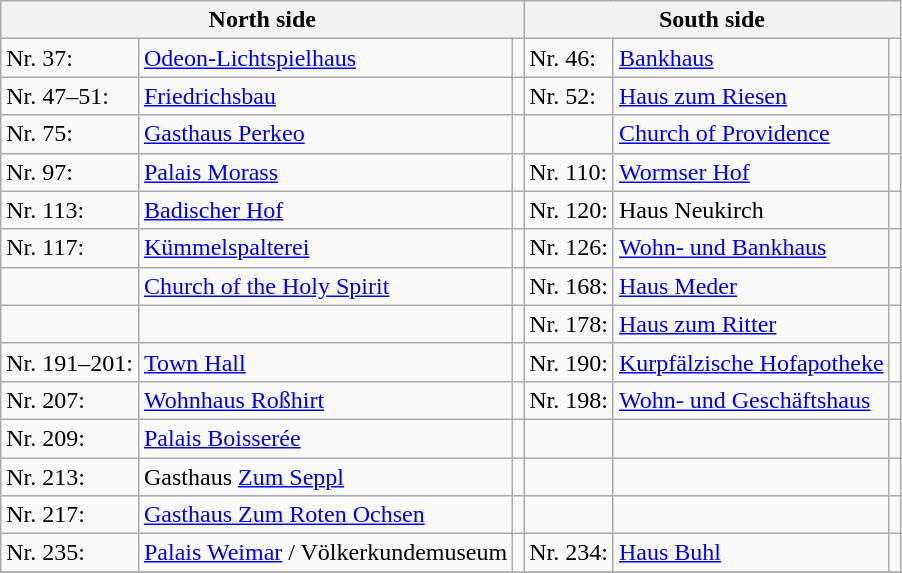<table class="wikitable">
<tr>
<th colspan="3">North side</th>
<th colspan="3">South side</th>
</tr>
<tr>
<td>Nr. 37:</td>
<td><a href='#'>Odeon-Lichtspielhaus</a></td>
<td></td>
<td>Nr. 46:</td>
<td><a href='#'>Bankhaus</a></td>
<td></td>
</tr>
<tr>
<td>Nr. 47–51:</td>
<td><a href='#'>Friedrichsbau</a></td>
<td></td>
<td>Nr. 52:</td>
<td><a href='#'>Haus zum Riesen</a></td>
<td></td>
</tr>
<tr>
<td>Nr. 75:</td>
<td><a href='#'>Gasthaus Perkeo</a></td>
<td></td>
<td></td>
<td><a href='#'>Church of Providence</a></td>
<td></td>
</tr>
<tr>
<td>Nr. 97:</td>
<td><a href='#'>Palais Morass</a></td>
<td></td>
<td>Nr. 110:</td>
<td><a href='#'>Wormser Hof</a></td>
<td></td>
</tr>
<tr>
<td>Nr. 113:</td>
<td><a href='#'>Badischer Hof</a></td>
<td></td>
<td>Nr. 120:</td>
<td>Haus Neukirch</td>
<td></td>
</tr>
<tr>
<td>Nr. 117:</td>
<td><a href='#'>Kümmelspalterei</a></td>
<td></td>
<td>Nr. 126:</td>
<td><a href='#'>Wohn- und Bankhaus</a></td>
<td></td>
</tr>
<tr>
<td></td>
<td><a href='#'>Church of the Holy Spirit</a></td>
<td></td>
<td>Nr. 168:</td>
<td><a href='#'>Haus Meder</a></td>
<td></td>
</tr>
<tr>
<td></td>
<td></td>
<td></td>
<td>Nr. 178:</td>
<td><a href='#'>Haus zum Ritter</a></td>
<td></td>
</tr>
<tr>
<td>Nr. 191–201:</td>
<td><a href='#'>Town Hall</a></td>
<td></td>
<td>Nr. 190:</td>
<td><a href='#'>Kurpfälzische Hofapotheke</a></td>
<td></td>
</tr>
<tr>
<td>Nr. 207:</td>
<td><a href='#'>Wohnhaus Roßhirt</a></td>
<td></td>
<td>Nr. 198:</td>
<td><a href='#'>Wohn- und Geschäftshaus</a></td>
<td></td>
</tr>
<tr>
<td>Nr. 209:</td>
<td><a href='#'>Palais Boisserée</a></td>
<td></td>
<td></td>
<td></td>
<td></td>
</tr>
<tr>
<td>Nr. 213:</td>
<td>Gasthaus <a href='#'>Zum Seppl</a></td>
<td></td>
<td></td>
<td></td>
<td></td>
</tr>
<tr>
<td>Nr. 217:</td>
<td><a href='#'>Gasthaus Zum Roten Ochsen</a></td>
<td></td>
<td></td>
<td></td>
<td></td>
</tr>
<tr>
<td>Nr. 235:</td>
<td><a href='#'>Palais Weimar</a> / Völkerkundemuseum</td>
<td></td>
<td>Nr. 234:</td>
<td><a href='#'>Haus Buhl</a></td>
<td></td>
</tr>
<tr>
</tr>
</table>
